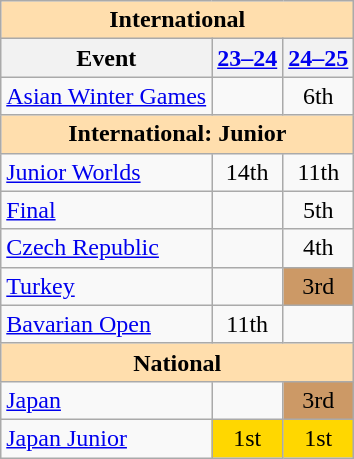<table class="wikitable" style="text-align:center">
<tr>
<th colspan="3" style="background-color: #ffdead; " align="center">International</th>
</tr>
<tr>
<th>Event</th>
<th><a href='#'>23–24</a></th>
<th><a href='#'>24–25</a></th>
</tr>
<tr>
<td align=left><a href='#'>Asian Winter Games</a></td>
<td></td>
<td>6th</td>
</tr>
<tr>
<th colspan="3" style="background-color: #ffdead; " align="center">International: Junior</th>
</tr>
<tr>
<td align=left><a href='#'>Junior Worlds</a></td>
<td>14th</td>
<td>11th</td>
</tr>
<tr>
<td align=left> <a href='#'>Final</a></td>
<td></td>
<td>5th</td>
</tr>
<tr>
<td align=left> <a href='#'>Czech Republic</a></td>
<td></td>
<td>4th</td>
</tr>
<tr>
<td align=left> <a href='#'>Turkey</a></td>
<td></td>
<td bgcolor=cc9966>3rd</td>
</tr>
<tr>
<td align=left><a href='#'>Bavarian Open</a></td>
<td>11th</td>
<td></td>
</tr>
<tr>
<th colspan="3" style="background-color: #ffdead; " align="center">National</th>
</tr>
<tr>
<td align="left"><a href='#'>Japan</a></td>
<td></td>
<td bgcolor=cc9966>3rd</td>
</tr>
<tr>
<td align=left><a href='#'>Japan Junior</a></td>
<td bgcolor=gold>1st</td>
<td bgcolor=gold>1st</td>
</tr>
</table>
